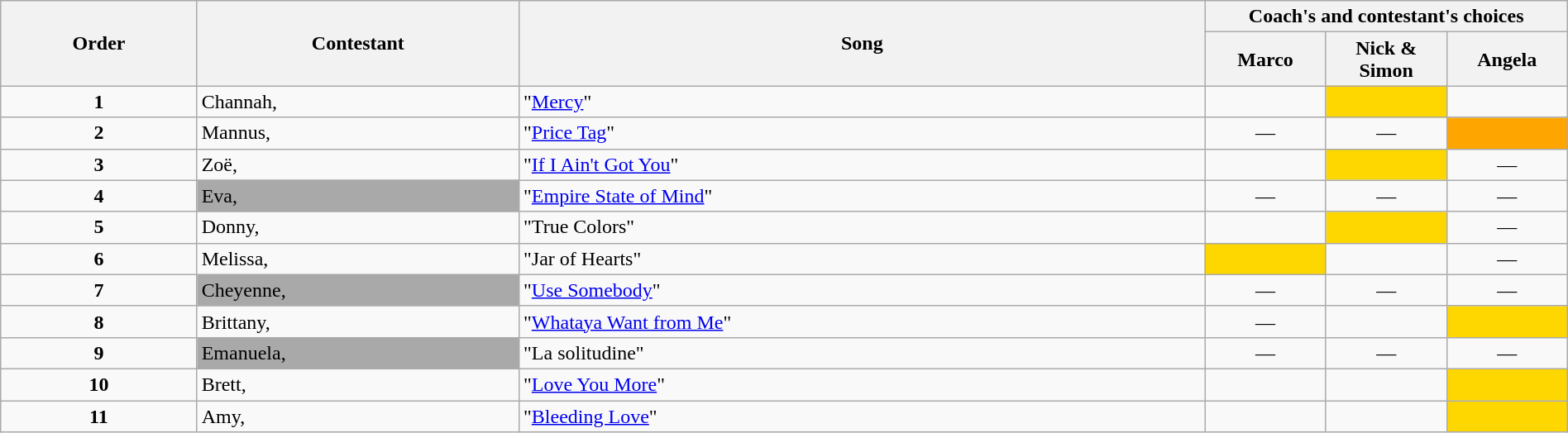<table class="wikitable" style="width:100%;">
<tr>
<th rowspan=2>Order</th>
<th rowspan=2>Contestant</th>
<th rowspan=2>Song</th>
<th colspan=3>Coach's and contestant's choices</th>
</tr>
<tr>
<th width="90">Marco</th>
<th width="90">Nick & Simon</th>
<th width="90">Angela</th>
</tr>
<tr>
<td align="center"><strong>1</strong></td>
<td>Channah, </td>
<td>"<a href='#'>Mercy</a>"</td>
<td style="text-align:center;"></td>
<td style="background:gold;text-align:center;"></td>
<td style="text-align:center;"></td>
</tr>
<tr>
<td align="center"><strong>2</strong></td>
<td>Mannus, </td>
<td>"<a href='#'>Price Tag</a>"</td>
<td align="center">—</td>
<td align="center">—</td>
<td style="background:orange;text-align:center;"></td>
</tr>
<tr>
<td align="center"><strong>3</strong></td>
<td>Zoë, </td>
<td>"<a href='#'>If I Ain't Got You</a>"</td>
<td style="text-align:center;"></td>
<td style="background:gold;text-align:center;"></td>
<td align="center">—</td>
</tr>
<tr>
<td align="center"><strong>4</strong></td>
<td bgcolor="darkgray">Eva, </td>
<td>"<a href='#'>Empire State of Mind</a>"</td>
<td align="center">—</td>
<td align="center">—</td>
<td align="center">—</td>
</tr>
<tr>
<td align="center"><strong>5</strong></td>
<td>Donny, </td>
<td>"True Colors"</td>
<td style="text-align:center;"></td>
<td style="background:gold;text-align:center;"></td>
<td align="center">—</td>
</tr>
<tr>
<td align="center"><strong>6</strong></td>
<td>Melissa, </td>
<td>"Jar of Hearts"</td>
<td style="background:gold;text-align:center;"></td>
<td style="text-align:center;"></td>
<td align="center">—</td>
</tr>
<tr>
<td align="center"><strong>7</strong></td>
<td bgcolor="darkgray">Cheyenne, </td>
<td>"<a href='#'>Use Somebody</a>"</td>
<td align="center">—</td>
<td align="center">—</td>
<td align="center">—</td>
</tr>
<tr>
<td align="center"><strong>8</strong></td>
<td>Brittany, </td>
<td>"<a href='#'>Whataya Want from Me</a>"</td>
<td align="center">—</td>
<td style="text-align:center;"></td>
<td style="background:gold;text-align:center;"></td>
</tr>
<tr>
<td align="center"><strong>9</strong></td>
<td bgcolor="darkgray">Emanuela, </td>
<td>"La solitudine"</td>
<td align="center">—</td>
<td align="center">—</td>
<td align="center">—</td>
</tr>
<tr>
<td align="center"><strong>10</strong></td>
<td>Brett, </td>
<td>"<a href='#'>Love You More</a>"</td>
<td style="text-align:center;"></td>
<td style="text-align:center;"></td>
<td style="background:gold;text-align:center;"></td>
</tr>
<tr>
<td align="center"><strong>11</strong></td>
<td>Amy, </td>
<td>"<a href='#'>Bleeding Love</a>"</td>
<td style="text-align:center;"></td>
<td style="text-align:center;"></td>
<td style="background:gold;text-align:center;"></td>
</tr>
</table>
